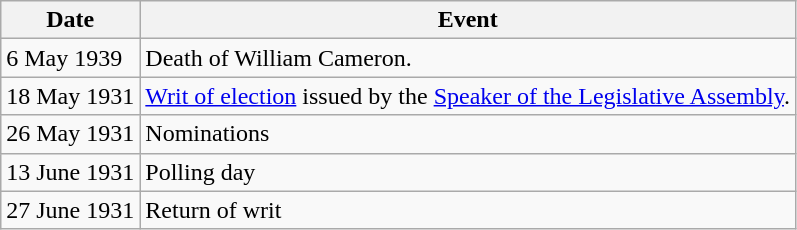<table class="wikitable">
<tr>
<th>Date</th>
<th>Event</th>
</tr>
<tr>
<td>6 May 1939</td>
<td>Death of William Cameron.</td>
</tr>
<tr>
<td>18 May 1931</td>
<td><a href='#'>Writ of election</a> issued by the <a href='#'>Speaker of the Legislative Assembly</a>.</td>
</tr>
<tr>
<td>26 May 1931</td>
<td>Nominations</td>
</tr>
<tr>
<td>13 June 1931</td>
<td>Polling day</td>
</tr>
<tr>
<td>27 June 1931</td>
<td>Return of writ</td>
</tr>
</table>
